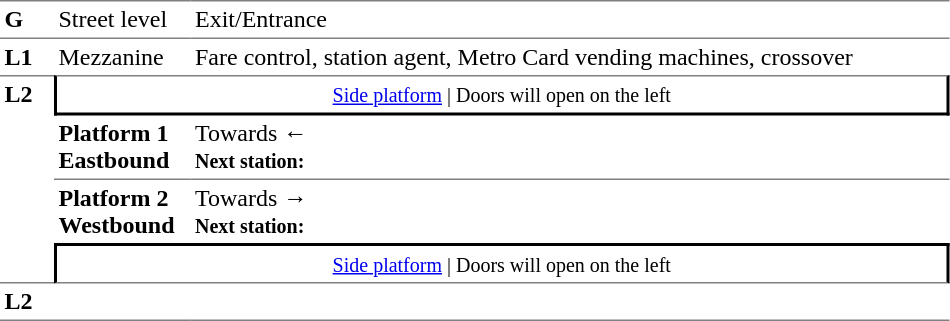<table table border=0 cellspacing=0 cellpadding=3>
<tr>
<td style="border-bottom:solid 1px gray;border-top:solid 1px gray;" width=30 valign=top><strong>G</strong></td>
<td style="border-top:solid 1px gray;border-bottom:solid 1px gray;" width=85 valign=top>Street level</td>
<td style="border-top:solid 1px gray;border-bottom:solid 1px gray;" width=500 valign=top>Exit/Entrance</td>
</tr>
<tr>
<td valign=top><strong>L1</strong></td>
<td valign=top>Mezzanine</td>
<td valign=top>Fare control, station agent, Metro Card vending machines, crossover<br></td>
</tr>
<tr>
<td style="border-top:solid 1px gray;border-bottom:solid 1px gray;" width=30 rowspan=4 valign=top><strong>L2</strong></td>
<td style="border-top:solid 1px gray;border-right:solid 2px black;border-left:solid 2px black;border-bottom:solid 2px black;text-align:center;" colspan=2><small><a href='#'>Side platform</a> | Doors will open on the left </small></td>
</tr>
<tr>
<td style="border-bottom:solid 1px gray;" width=85><span><strong>Platform 1</strong><br><strong>Eastbound</strong></span></td>
<td style="border-bottom:solid 1px gray;" width=500>Towards ← <br><small><strong>Next station:</strong> </small></td>
</tr>
<tr>
<td><span><strong>Platform 2 Westbound</strong></span></td>
<td>Towards → <br><small><strong>Next station:</strong> </small></td>
</tr>
<tr>
<td style="border-top:solid 2px black;border-right:solid 2px black;border-left:solid 2px black;border-bottom:solid 1px gray;" colspan=2  align=center><small><a href='#'>Side platform</a> | Doors will open on the left </small></td>
</tr>
<tr>
<td style="border-bottom:solid 1px gray;" width=30 rowspan=2 valign=top><strong>L2</strong></td>
<td style="border-bottom:solid 1px gray;" width=85></td>
<td style="border-bottom:solid 1px gray;" width=500></td>
</tr>
<tr>
</tr>
</table>
